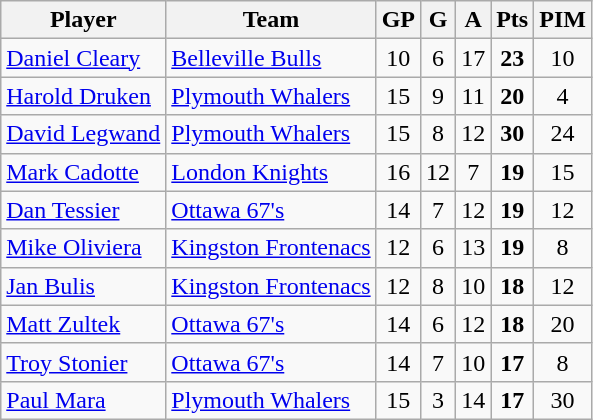<table class="wikitable" style="text-align:center">
<tr>
<th width:30%;">Player</th>
<th width:30%;">Team</th>
<th width:7.5%;">GP</th>
<th width:7.5%;">G</th>
<th width:7.5%;">A</th>
<th width:7.5%;">Pts</th>
<th width:7.5%;">PIM</th>
</tr>
<tr>
<td align=left><a href='#'>Daniel Cleary</a></td>
<td align=left><a href='#'>Belleville Bulls</a></td>
<td>10</td>
<td>6</td>
<td>17</td>
<td><strong>23</strong></td>
<td>10</td>
</tr>
<tr>
<td align=left><a href='#'>Harold Druken</a></td>
<td align=left><a href='#'>Plymouth Whalers</a></td>
<td>15</td>
<td>9</td>
<td>11</td>
<td><strong>20</strong></td>
<td>4</td>
</tr>
<tr>
<td align=left><a href='#'>David Legwand</a></td>
<td align=left><a href='#'>Plymouth Whalers</a></td>
<td>15</td>
<td>8</td>
<td>12</td>
<td><strong>30</strong></td>
<td>24</td>
</tr>
<tr>
<td align=left><a href='#'>Mark Cadotte</a></td>
<td align=left><a href='#'>London Knights</a></td>
<td>16</td>
<td>12</td>
<td>7</td>
<td><strong>19</strong></td>
<td>15</td>
</tr>
<tr>
<td align=left><a href='#'>Dan Tessier</a></td>
<td align=left><a href='#'>Ottawa 67's</a></td>
<td>14</td>
<td>7</td>
<td>12</td>
<td><strong>19</strong></td>
<td>12</td>
</tr>
<tr>
<td align=left><a href='#'>Mike Oliviera</a></td>
<td align=left><a href='#'>Kingston Frontenacs</a></td>
<td>12</td>
<td>6</td>
<td>13</td>
<td><strong>19</strong></td>
<td>8</td>
</tr>
<tr>
<td align=left><a href='#'>Jan Bulis</a></td>
<td align=left><a href='#'>Kingston Frontenacs</a></td>
<td>12</td>
<td>8</td>
<td>10</td>
<td><strong>18</strong></td>
<td>12</td>
</tr>
<tr>
<td align=left><a href='#'>Matt Zultek</a></td>
<td align=left><a href='#'>Ottawa 67's</a></td>
<td>14</td>
<td>6</td>
<td>12</td>
<td><strong>18</strong></td>
<td>20</td>
</tr>
<tr>
<td align=left><a href='#'>Troy Stonier</a></td>
<td align=left><a href='#'>Ottawa 67's</a></td>
<td>14</td>
<td>7</td>
<td>10</td>
<td><strong>17</strong></td>
<td>8</td>
</tr>
<tr>
<td align=left><a href='#'>Paul Mara</a></td>
<td align=left><a href='#'>Plymouth Whalers</a></td>
<td>15</td>
<td>3</td>
<td>14</td>
<td><strong>17</strong></td>
<td>30</td>
</tr>
</table>
